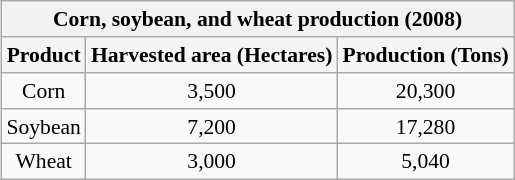<table class="wikitable" style="font-size: 90%; float:right; margin:1em; border-collapse:border; text-align:center;">
<tr>
<th colspan="3" class= style="background:#b8860b; text-align:right; font-size:larger; color:indigo;"><strong>Corn, soybean, and wheat production (2008)</strong></th>
</tr>
<tr>
<th style="background:#f5f5f5;"><strong>Product</strong></th>
<th style="background:#f5f5f5;"><strong>Harvested area (Hectares)</strong></th>
<th style="background:#f5f5f5;"><strong>Production (Tons)</strong></th>
</tr>
<tr>
<td>Corn</td>
<td>3,500</td>
<td>20,300</td>
</tr>
<tr>
<td>Soybean</td>
<td>7,200</td>
<td>17,280</td>
</tr>
<tr>
<td>Wheat</td>
<td>3,000</td>
<td>5,040</td>
</tr>
</table>
